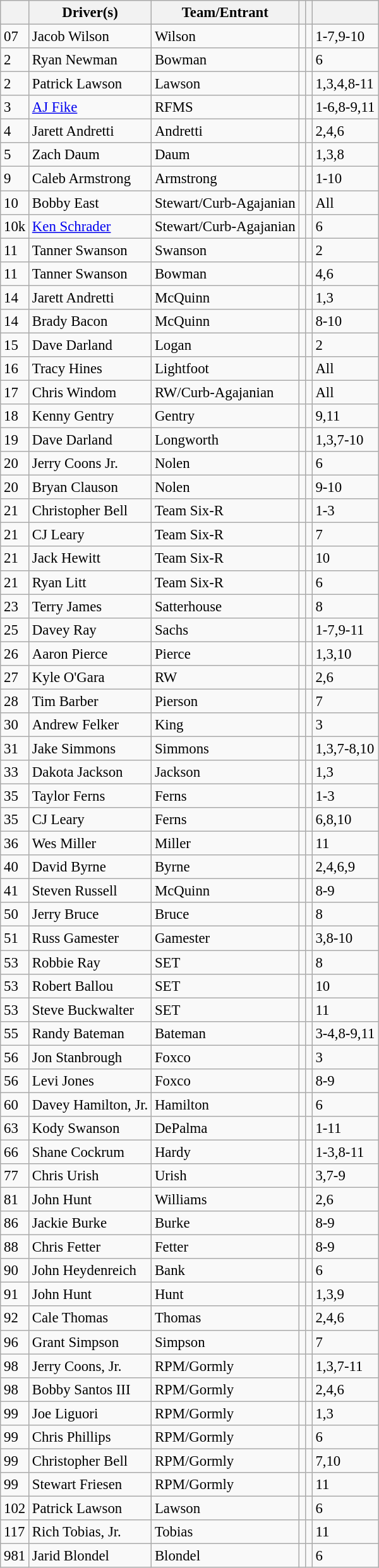<table class="wikitable sortable" style="font-size: 95%;">
<tr>
<th></th>
<th>Driver(s)</th>
<th>Team/Entrant</th>
<th></th>
<th></th>
<th></th>
</tr>
<tr>
<td>07</td>
<td>Jacob Wilson</td>
<td>Wilson</td>
<td></td>
<td></td>
<td>1-7,9-10</td>
</tr>
<tr>
<td>2</td>
<td>Ryan Newman</td>
<td>Bowman</td>
<td></td>
<td></td>
<td>6</td>
</tr>
<tr>
<td>2</td>
<td>Patrick Lawson</td>
<td>Lawson</td>
<td></td>
<td></td>
<td>1,3,4,8-11</td>
</tr>
<tr>
<td>3</td>
<td><a href='#'>AJ Fike</a></td>
<td>RFMS</td>
<td></td>
<td></td>
<td>1-6,8-9,11</td>
</tr>
<tr>
<td>4</td>
<td>Jarett Andretti</td>
<td>Andretti</td>
<td></td>
<td></td>
<td>2,4,6</td>
</tr>
<tr>
<td>5</td>
<td>Zach Daum</td>
<td>Daum</td>
<td></td>
<td></td>
<td>1,3,8</td>
</tr>
<tr>
<td>9</td>
<td>Caleb Armstrong</td>
<td>Armstrong</td>
<td></td>
<td></td>
<td>1-10</td>
</tr>
<tr>
<td>10</td>
<td>Bobby East</td>
<td>Stewart/Curb-Agajanian</td>
<td></td>
<td></td>
<td>All</td>
</tr>
<tr>
<td>10k</td>
<td><a href='#'>Ken Schrader</a></td>
<td>Stewart/Curb-Agajanian</td>
<td></td>
<td></td>
<td>6</td>
</tr>
<tr>
<td>11</td>
<td>Tanner Swanson</td>
<td>Swanson</td>
<td></td>
<td></td>
<td>2</td>
</tr>
<tr>
<td>11</td>
<td>Tanner Swanson</td>
<td>Bowman</td>
<td></td>
<td></td>
<td>4,6</td>
</tr>
<tr>
<td>14</td>
<td>Jarett Andretti</td>
<td>McQuinn</td>
<td></td>
<td></td>
<td>1,3</td>
</tr>
<tr>
<td>14</td>
<td>Brady Bacon</td>
<td>McQuinn</td>
<td></td>
<td></td>
<td>8-10</td>
</tr>
<tr>
<td>15</td>
<td>Dave Darland</td>
<td>Logan</td>
<td></td>
<td></td>
<td>2</td>
</tr>
<tr>
<td>16</td>
<td>Tracy Hines</td>
<td>Lightfoot</td>
<td></td>
<td></td>
<td>All</td>
</tr>
<tr>
<td>17</td>
<td>Chris Windom</td>
<td>RW/Curb-Agajanian</td>
<td></td>
<td></td>
<td>All</td>
</tr>
<tr>
<td>18</td>
<td>Kenny Gentry</td>
<td>Gentry</td>
<td></td>
<td></td>
<td>9,11</td>
</tr>
<tr>
<td>19</td>
<td>Dave Darland</td>
<td>Longworth</td>
<td></td>
<td></td>
<td>1,3,7-10</td>
</tr>
<tr>
<td>20</td>
<td>Jerry Coons Jr.</td>
<td>Nolen</td>
<td></td>
<td></td>
<td>6</td>
</tr>
<tr>
<td>20</td>
<td>Bryan Clauson</td>
<td>Nolen</td>
<td></td>
<td></td>
<td>9-10</td>
</tr>
<tr>
<td>21</td>
<td>Christopher Bell</td>
<td>Team Six-R</td>
<td></td>
<td></td>
<td>1-3</td>
</tr>
<tr>
<td>21</td>
<td>CJ Leary</td>
<td>Team Six-R</td>
<td></td>
<td></td>
<td>7</td>
</tr>
<tr>
<td>21</td>
<td>Jack Hewitt</td>
<td>Team Six-R</td>
<td></td>
<td></td>
<td>10</td>
</tr>
<tr>
<td>21</td>
<td>Ryan Litt</td>
<td>Team Six-R</td>
<td></td>
<td></td>
<td>6</td>
</tr>
<tr>
<td>23</td>
<td>Terry James</td>
<td>Satterhouse</td>
<td></td>
<td></td>
<td>8</td>
</tr>
<tr>
<td>25</td>
<td>Davey Ray</td>
<td>Sachs</td>
<td></td>
<td></td>
<td>1-7,9-11</td>
</tr>
<tr>
<td>26</td>
<td>Aaron Pierce</td>
<td>Pierce</td>
<td></td>
<td></td>
<td>1,3,10</td>
</tr>
<tr>
<td>27</td>
<td>Kyle O'Gara</td>
<td>RW</td>
<td></td>
<td></td>
<td>2,6</td>
</tr>
<tr>
<td>28</td>
<td>Tim Barber</td>
<td>Pierson</td>
<td></td>
<td></td>
<td>7</td>
</tr>
<tr>
<td>30</td>
<td>Andrew Felker</td>
<td>King</td>
<td></td>
<td></td>
<td>3</td>
</tr>
<tr>
<td>31</td>
<td>Jake Simmons</td>
<td>Simmons</td>
<td></td>
<td></td>
<td>1,3,7-8,10</td>
</tr>
<tr>
<td>33</td>
<td>Dakota Jackson</td>
<td>Jackson</td>
<td></td>
<td></td>
<td>1,3</td>
</tr>
<tr>
<td>35</td>
<td>Taylor Ferns</td>
<td>Ferns</td>
<td></td>
<td></td>
<td>1-3</td>
</tr>
<tr>
<td>35</td>
<td>CJ Leary</td>
<td>Ferns</td>
<td></td>
<td></td>
<td>6,8,10</td>
</tr>
<tr>
<td>36</td>
<td>Wes Miller</td>
<td>Miller</td>
<td></td>
<td></td>
<td>11</td>
</tr>
<tr>
<td>40</td>
<td>David Byrne</td>
<td>Byrne</td>
<td></td>
<td></td>
<td>2,4,6,9</td>
</tr>
<tr>
<td>41</td>
<td>Steven Russell</td>
<td>McQuinn</td>
<td></td>
<td></td>
<td>8-9</td>
</tr>
<tr>
<td>50</td>
<td>Jerry Bruce</td>
<td>Bruce</td>
<td></td>
<td></td>
<td>8</td>
</tr>
<tr>
<td>51</td>
<td>Russ Gamester</td>
<td>Gamester</td>
<td></td>
<td></td>
<td>3,8-10</td>
</tr>
<tr>
<td>53</td>
<td>Robbie Ray</td>
<td>SET</td>
<td></td>
<td></td>
<td>8</td>
</tr>
<tr>
<td>53</td>
<td>Robert Ballou</td>
<td>SET</td>
<td></td>
<td></td>
<td>10</td>
</tr>
<tr>
<td>53</td>
<td>Steve Buckwalter</td>
<td>SET</td>
<td></td>
<td></td>
<td>11</td>
</tr>
<tr>
<td>55</td>
<td>Randy Bateman</td>
<td>Bateman</td>
<td></td>
<td></td>
<td>3-4,8-9,11</td>
</tr>
<tr>
<td>56</td>
<td>Jon Stanbrough</td>
<td>Foxco</td>
<td></td>
<td></td>
<td>3</td>
</tr>
<tr>
<td>56</td>
<td>Levi Jones</td>
<td>Foxco</td>
<td></td>
<td></td>
<td>8-9</td>
</tr>
<tr>
<td>60</td>
<td>Davey Hamilton, Jr.</td>
<td>Hamilton</td>
<td></td>
<td></td>
<td>6</td>
</tr>
<tr>
<td>63</td>
<td>Kody Swanson</td>
<td>DePalma</td>
<td></td>
<td></td>
<td>1-11</td>
</tr>
<tr>
<td>66</td>
<td>Shane Cockrum</td>
<td>Hardy</td>
<td></td>
<td></td>
<td>1-3,8-11</td>
</tr>
<tr>
<td>77</td>
<td>Chris Urish</td>
<td>Urish</td>
<td></td>
<td></td>
<td>3,7-9</td>
</tr>
<tr>
<td>81</td>
<td>John Hunt</td>
<td>Williams</td>
<td></td>
<td></td>
<td>2,6</td>
</tr>
<tr>
<td>86</td>
<td>Jackie Burke</td>
<td>Burke</td>
<td></td>
<td></td>
<td>8-9</td>
</tr>
<tr>
<td>88</td>
<td>Chris Fetter</td>
<td>Fetter</td>
<td></td>
<td></td>
<td>8-9</td>
</tr>
<tr>
<td>90</td>
<td>John Heydenreich</td>
<td>Bank</td>
<td></td>
<td></td>
<td>6</td>
</tr>
<tr>
<td>91</td>
<td>John Hunt</td>
<td>Hunt</td>
<td></td>
<td></td>
<td>1,3,9</td>
</tr>
<tr>
<td>92</td>
<td>Cale Thomas</td>
<td>Thomas</td>
<td></td>
<td></td>
<td>2,4,6</td>
</tr>
<tr>
<td>96</td>
<td>Grant Simpson</td>
<td>Simpson</td>
<td></td>
<td></td>
<td>7</td>
</tr>
<tr>
<td>98</td>
<td>Jerry Coons, Jr.</td>
<td>RPM/Gormly</td>
<td></td>
<td></td>
<td>1,3,7-11</td>
</tr>
<tr>
<td>98</td>
<td>Bobby Santos III</td>
<td>RPM/Gormly</td>
<td></td>
<td></td>
<td>2,4,6</td>
</tr>
<tr>
<td>99</td>
<td>Joe Liguori</td>
<td>RPM/Gormly</td>
<td></td>
<td></td>
<td>1,3</td>
</tr>
<tr>
<td>99</td>
<td>Chris Phillips</td>
<td>RPM/Gormly</td>
<td></td>
<td></td>
<td>6</td>
</tr>
<tr>
<td>99</td>
<td>Christopher Bell</td>
<td>RPM/Gormly</td>
<td></td>
<td></td>
<td>7,10</td>
</tr>
<tr>
<td>99</td>
<td>Stewart Friesen</td>
<td>RPM/Gormly</td>
<td></td>
<td></td>
<td>11</td>
</tr>
<tr>
<td>102</td>
<td>Patrick Lawson</td>
<td>Lawson</td>
<td></td>
<td></td>
<td>6</td>
</tr>
<tr>
<td>117</td>
<td>Rich Tobias, Jr.</td>
<td>Tobias</td>
<td></td>
<td></td>
<td>11</td>
</tr>
<tr>
<td>981</td>
<td>Jarid Blondel</td>
<td>Blondel</td>
<td></td>
<td></td>
<td>6</td>
</tr>
</table>
